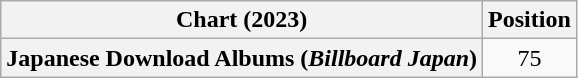<table class="wikitable plainrowheaders" style="text-align:center">
<tr>
<th scope="col">Chart (2023)</th>
<th scope="col">Position</th>
</tr>
<tr>
<th scope="row">Japanese Download Albums (<em>Billboard Japan</em>)</th>
<td>75</td>
</tr>
</table>
